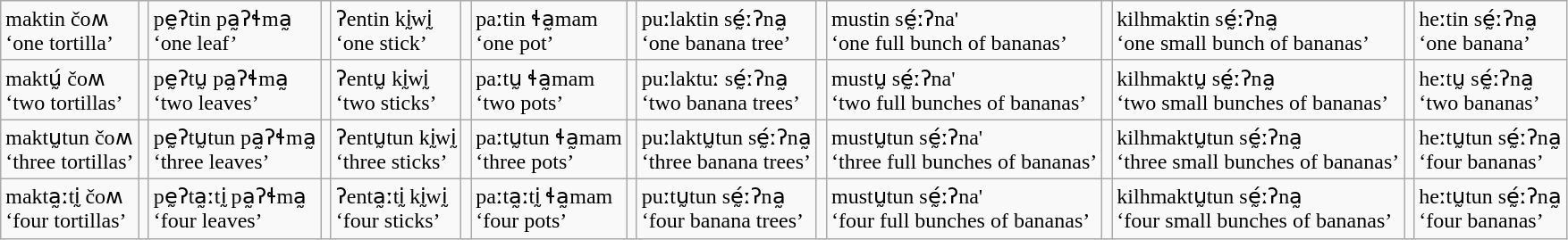<table class="wikitable">
<tr>
<td>maktin čoʍ <br>‘one tortilla’</td>
<td></td>
<td>pḛʔtin pa̰ʔɬma̰ <br>‘one leaf’</td>
<td></td>
<td>ʔentin kḭwḭ <br>‘one stick’</td>
<td></td>
<td>paːtin ɬa̰mam <br> ‘one pot’</td>
<td></td>
<td>puːlaktin sḛ́ːʔna̰ <br> ‘one banana tree’</td>
<td></td>
<td>mustin sḛ́ːʔna' <br>‘one full bunch of bananas’</td>
<td></td>
<td>kilhmaktin sḛ́ːʔna̰ <br> ‘one small bunch of bananas’</td>
<td></td>
<td>heːtin sḛ́ːʔna̰ <br> ‘one banana’</td>
</tr>
<tr>
<td>maktṵ́ čoʍ <br>‘two tortillas’</td>
<td></td>
<td>pḛʔtṵ pa̰ʔɬma̰ <br>‘two leaves’</td>
<td></td>
<td>ʔentṵ kḭwḭ <br>‘two sticks’</td>
<td></td>
<td>paːtṵ ɬa̰mam <br> ‘two pots’</td>
<td></td>
<td>puːlaktuː sḛ́ːʔna̰ <br> ‘two banana trees’</td>
<td></td>
<td>mustṵ sḛ́ːʔna' <br>‘two full bunches of bananas’</td>
<td></td>
<td>kilhmaktṵ sḛ́ːʔna̰ <br> ‘two small bunches of bananas’</td>
<td></td>
<td>heːtṵ sḛ́ːʔna̰ <br> ‘two bananas’</td>
</tr>
<tr>
<td>maktṵtun čoʍ <br>‘three tortillas’</td>
<td></td>
<td>pḛʔtṵtun pa̰ʔɬma̰ <br>‘three leaves’</td>
<td></td>
<td>ʔentṵtun kḭwḭ <br>‘three sticks’</td>
<td></td>
<td>paːtṵtun ɬa̰mam <br> ‘three pots’</td>
<td></td>
<td>puːlaktṵtun sḛ́ːʔna̰ <br> ‘three banana trees’</td>
<td></td>
<td>mustṵtun sḛ́ːʔna' <br>‘three full bunches of bananas’</td>
<td></td>
<td>kilhmaktṵtun sḛ́ːʔna̰ <br> ‘three small bunches of bananas’</td>
<td></td>
<td>heːtṵtun sḛ́ːʔna̰ <br> ‘four bananas’</td>
</tr>
<tr>
<td>makta̰ːtḭ čoʍ <br>‘four tortillas’</td>
<td></td>
<td>pḛʔta̰ːtḭ pa̰ʔɬma̰ <br>‘four leaves’</td>
<td></td>
<td>ʔenta̰ːtḭ kḭwḭ <br>‘four sticks’</td>
<td></td>
<td>paːta̰ːtḭ ɬa̰mam <br> ‘four pots’</td>
<td></td>
<td>puːtṵtun sḛ́ːʔna̰ <br> ‘four banana trees’</td>
<td></td>
<td>mustṵtun sḛ́ːʔna' <br>‘four full bunches of bananas’</td>
<td></td>
<td>kilhmaktṵtun sḛ́ːʔna̰ <br> ‘four small bunches of bananas’</td>
<td></td>
<td>heːtṵtun sḛ́ːʔna̰ <br> ‘four bananas’</td>
</tr>
</table>
